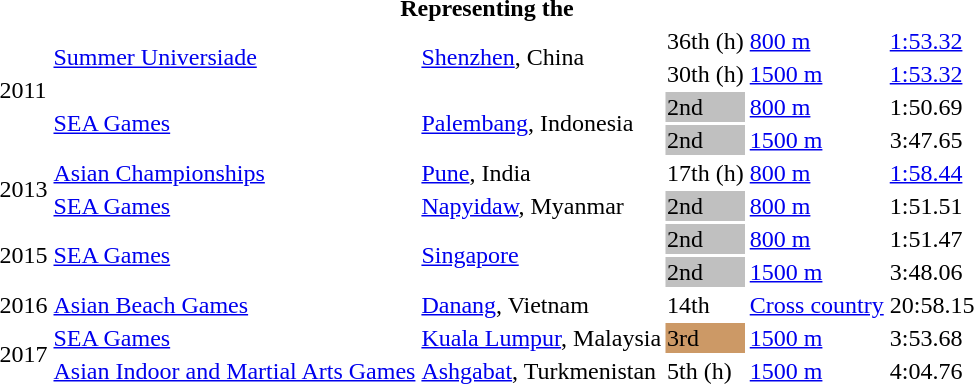<table>
<tr>
<th colspan="6">Representing the </th>
</tr>
<tr>
<td rowspan=4>2011</td>
<td rowspan=2><a href='#'>Summer Universiade</a></td>
<td rowspan=2><a href='#'>Shenzhen</a>, China</td>
<td>36th (h)</td>
<td><a href='#'>800 m</a></td>
<td><a href='#'>1:53.32</a></td>
</tr>
<tr>
<td>30th (h)</td>
<td><a href='#'>1500 m</a></td>
<td><a href='#'>1:53.32</a></td>
</tr>
<tr>
<td rowspan=2><a href='#'>SEA Games</a></td>
<td rowspan=2><a href='#'>Palembang</a>, Indonesia</td>
<td bgcolor=silver>2nd</td>
<td><a href='#'>800 m</a></td>
<td>1:50.69</td>
</tr>
<tr>
<td bgcolor=silver>2nd</td>
<td><a href='#'>1500 m</a></td>
<td>3:47.65</td>
</tr>
<tr>
<td rowspan=2>2013</td>
<td><a href='#'>Asian Championships</a></td>
<td><a href='#'>Pune</a>, India</td>
<td>17th (h)</td>
<td><a href='#'>800 m</a></td>
<td><a href='#'>1:58.44</a></td>
</tr>
<tr>
<td><a href='#'>SEA Games</a></td>
<td><a href='#'>Napyidaw</a>, Myanmar</td>
<td bgcolor=silver>2nd</td>
<td><a href='#'>800 m</a></td>
<td>1:51.51</td>
</tr>
<tr>
<td rowspan=2>2015</td>
<td rowspan=2><a href='#'>SEA Games</a></td>
<td rowspan=2><a href='#'>Singapore</a></td>
<td bgcolor=silver>2nd</td>
<td><a href='#'>800 m</a></td>
<td>1:51.47</td>
</tr>
<tr>
<td bgcolor=silver>2nd</td>
<td><a href='#'>1500 m</a></td>
<td>3:48.06</td>
</tr>
<tr>
<td>2016</td>
<td><a href='#'>Asian Beach Games</a></td>
<td><a href='#'>Danang</a>, Vietnam</td>
<td>14th</td>
<td><a href='#'>Cross country</a></td>
<td>20:58.15</td>
</tr>
<tr>
<td rowspan=2>2017</td>
<td><a href='#'>SEA Games</a></td>
<td><a href='#'>Kuala Lumpur</a>, Malaysia</td>
<td bgcolor=cc9966>3rd</td>
<td><a href='#'>1500 m</a></td>
<td>3:53.68</td>
</tr>
<tr>
<td><a href='#'>Asian Indoor and Martial Arts Games</a></td>
<td><a href='#'>Ashgabat</a>, Turkmenistan</td>
<td>5th (h)</td>
<td><a href='#'>1500 m</a></td>
<td>4:04.76</td>
</tr>
<tr>
</tr>
</table>
